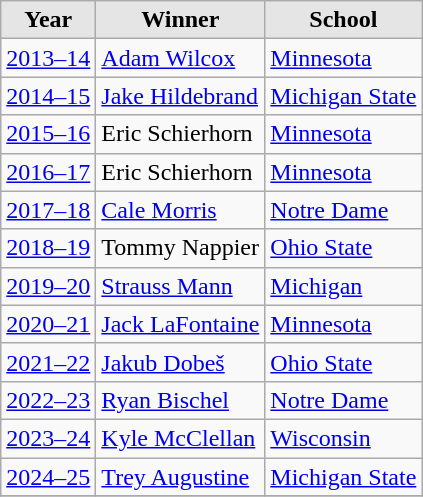<table class="wikitable sortable">
<tr>
<th style="background:#e5e5e5;">Year</th>
<th style="background:#e5e5e5;">Winner</th>
<th style="background:#e5e5e5;">School</th>
</tr>
<tr>
<td><a href='#'>2013–14</a></td>
<td><a href='#'>Adam Wilcox</a></td>
<td><a href='#'>Minnesota</a></td>
</tr>
<tr>
<td><a href='#'>2014–15</a></td>
<td><a href='#'>Jake Hildebrand</a></td>
<td><a href='#'>Michigan State</a></td>
</tr>
<tr>
<td><a href='#'>2015–16</a></td>
<td>Eric Schierhorn</td>
<td><a href='#'>Minnesota</a></td>
</tr>
<tr>
<td><a href='#'>2016–17</a></td>
<td>Eric Schierhorn</td>
<td><a href='#'>Minnesota</a></td>
</tr>
<tr>
<td><a href='#'>2017–18</a></td>
<td><a href='#'>Cale Morris</a></td>
<td><a href='#'>Notre Dame</a></td>
</tr>
<tr>
<td><a href='#'>2018–19</a></td>
<td>Tommy Nappier</td>
<td><a href='#'>Ohio State</a></td>
</tr>
<tr>
<td><a href='#'>2019–20</a></td>
<td><a href='#'>Strauss Mann</a></td>
<td><a href='#'>Michigan</a></td>
</tr>
<tr>
<td><a href='#'>2020–21</a></td>
<td><a href='#'>Jack LaFontaine</a></td>
<td><a href='#'>Minnesota</a></td>
</tr>
<tr>
<td><a href='#'>2021–22</a></td>
<td><a href='#'>Jakub Dobeš</a></td>
<td><a href='#'>Ohio State</a></td>
</tr>
<tr>
<td><a href='#'>2022–23</a></td>
<td><a href='#'>Ryan Bischel</a></td>
<td><a href='#'>Notre Dame</a></td>
</tr>
<tr>
<td><a href='#'>2023–24</a></td>
<td><a href='#'>Kyle McClellan</a></td>
<td><a href='#'>Wisconsin</a></td>
</tr>
<tr>
<td><a href='#'>2024–25</a></td>
<td><a href='#'>Trey Augustine</a></td>
<td><a href='#'>Michigan State</a></td>
</tr>
<tr>
</tr>
</table>
